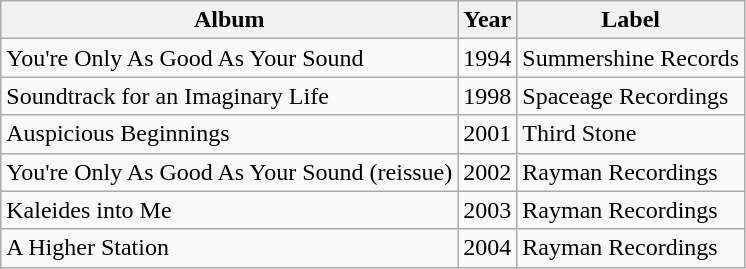<table class="wikitable">
<tr>
<th>Album</th>
<th>Year</th>
<th>Label</th>
</tr>
<tr>
<td>You're Only As Good As Your Sound</td>
<td>1994</td>
<td>Summershine Records</td>
</tr>
<tr>
<td>Soundtrack for an Imaginary Life</td>
<td>1998</td>
<td>Spaceage Recordings</td>
</tr>
<tr>
<td>Auspicious Beginnings</td>
<td>2001</td>
<td>Third Stone</td>
</tr>
<tr>
<td>You're Only As Good As Your Sound (reissue)</td>
<td>2002</td>
<td>Rayman Recordings</td>
</tr>
<tr>
<td>Kaleides into Me</td>
<td>2003</td>
<td>Rayman Recordings</td>
</tr>
<tr>
<td>A Higher Station</td>
<td>2004</td>
<td>Rayman Recordings</td>
</tr>
</table>
